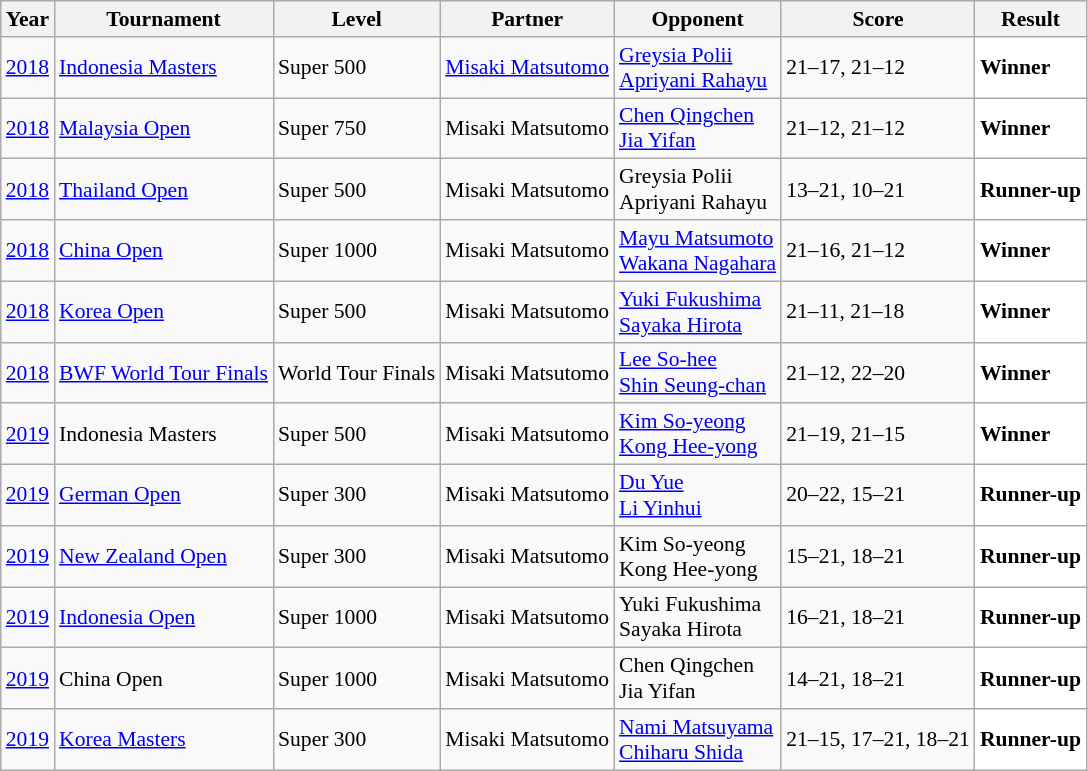<table class="sortable wikitable" style="font-size: 90%">
<tr>
<th>Year</th>
<th>Tournament</th>
<th>Level</th>
<th>Partner</th>
<th>Opponent</th>
<th>Score</th>
<th>Result</th>
</tr>
<tr>
<td align="center"><a href='#'>2018</a></td>
<td align="left"><a href='#'>Indonesia Masters</a></td>
<td align="left">Super 500</td>
<td align="left"> <a href='#'>Misaki Matsutomo</a></td>
<td align="left"> <a href='#'>Greysia Polii</a> <br>  <a href='#'>Apriyani Rahayu</a></td>
<td align="left">21–17, 21–12</td>
<td style="text-align:left; background:white"> <strong>Winner</strong></td>
</tr>
<tr>
<td align="center"><a href='#'>2018</a></td>
<td align="left"><a href='#'>Malaysia Open</a></td>
<td align="left">Super 750</td>
<td align="left"> Misaki Matsutomo</td>
<td align="left"> <a href='#'>Chen Qingchen</a> <br>  <a href='#'>Jia Yifan</a></td>
<td align="left">21–12, 21–12</td>
<td style="text-align:left; background:white"> <strong>Winner</strong></td>
</tr>
<tr>
<td align="center"><a href='#'>2018</a></td>
<td align="left"><a href='#'>Thailand Open</a></td>
<td align="left">Super 500</td>
<td align="left"> Misaki Matsutomo</td>
<td align="left"> Greysia Polii <br>  Apriyani Rahayu</td>
<td align="left">13–21, 10–21</td>
<td style="text-align:left; background:white"> <strong>Runner-up</strong></td>
</tr>
<tr>
<td align="center"><a href='#'>2018</a></td>
<td align="left"><a href='#'>China Open</a></td>
<td align="left">Super 1000</td>
<td align="left"> Misaki Matsutomo</td>
<td align="left"> <a href='#'>Mayu Matsumoto</a> <br>  <a href='#'>Wakana Nagahara</a></td>
<td align="left">21–16, 21–12</td>
<td style="text-align:left; background:white"> <strong>Winner</strong></td>
</tr>
<tr>
<td align="center"><a href='#'>2018</a></td>
<td align="left"><a href='#'>Korea Open</a></td>
<td align="left">Super 500</td>
<td align="left"> Misaki Matsutomo</td>
<td align="left"> <a href='#'>Yuki Fukushima</a> <br>  <a href='#'>Sayaka Hirota</a></td>
<td align="left">21–11, 21–18</td>
<td style="text-align:left; background:white"> <strong>Winner</strong></td>
</tr>
<tr>
<td align="center"><a href='#'>2018</a></td>
<td align="left"><a href='#'>BWF World Tour Finals</a></td>
<td align="left">World Tour Finals</td>
<td align="left"> Misaki Matsutomo</td>
<td align="left"> <a href='#'>Lee So-hee</a> <br>  <a href='#'>Shin Seung-chan</a></td>
<td align="left">21–12, 22–20</td>
<td style="text-align:left; background:white"> <strong>Winner</strong></td>
</tr>
<tr>
<td align="center"><a href='#'>2019</a></td>
<td align="left">Indonesia Masters</td>
<td align="left">Super 500</td>
<td align="left"> Misaki Matsutomo</td>
<td align="left"> <a href='#'>Kim So-yeong</a> <br>  <a href='#'>Kong Hee-yong</a></td>
<td align="left">21–19, 21–15</td>
<td style="text-align:left; background:white"> <strong>Winner</strong></td>
</tr>
<tr>
<td align="center"><a href='#'>2019</a></td>
<td align="left"><a href='#'>German Open</a></td>
<td align="left">Super 300</td>
<td align="left"> Misaki Matsutomo</td>
<td align="left"> <a href='#'>Du Yue</a> <br>  <a href='#'>Li Yinhui</a></td>
<td align="left">20–22, 15–21</td>
<td style="text-align:left; background:white"> <strong>Runner-up</strong></td>
</tr>
<tr>
<td align="center"><a href='#'>2019</a></td>
<td align="left"><a href='#'>New Zealand Open</a></td>
<td align="left">Super 300</td>
<td align="left"> Misaki Matsutomo</td>
<td align="left"> Kim So-yeong <br>  Kong Hee-yong</td>
<td align="left">15–21, 18–21</td>
<td style="text-align:left; background:white"> <strong>Runner-up</strong></td>
</tr>
<tr>
<td align="center"><a href='#'>2019</a></td>
<td align="left"><a href='#'>Indonesia Open</a></td>
<td align="left">Super 1000</td>
<td align="left"> Misaki Matsutomo</td>
<td align="left"> Yuki Fukushima <br>  Sayaka Hirota</td>
<td align="left">16–21, 18–21</td>
<td style="text-align:left; background:white"> <strong>Runner-up</strong></td>
</tr>
<tr>
<td align="center"><a href='#'>2019</a></td>
<td align="left">China Open</td>
<td align="left">Super 1000</td>
<td align="left"> Misaki Matsutomo</td>
<td align="left"> Chen Qingchen <br>  Jia Yifan</td>
<td align="left">14–21, 18–21</td>
<td style="text-align:left; background:white"> <strong>Runner-up</strong></td>
</tr>
<tr>
<td align="center"><a href='#'>2019</a></td>
<td align="left"><a href='#'>Korea Masters</a></td>
<td align="left">Super 300</td>
<td align="left"> Misaki Matsutomo</td>
<td align="left"> <a href='#'>Nami Matsuyama</a> <br>  <a href='#'>Chiharu Shida</a></td>
<td align="left">21–15, 17–21, 18–21</td>
<td style="text-align:left; background:white"> <strong>Runner-up</strong></td>
</tr>
</table>
